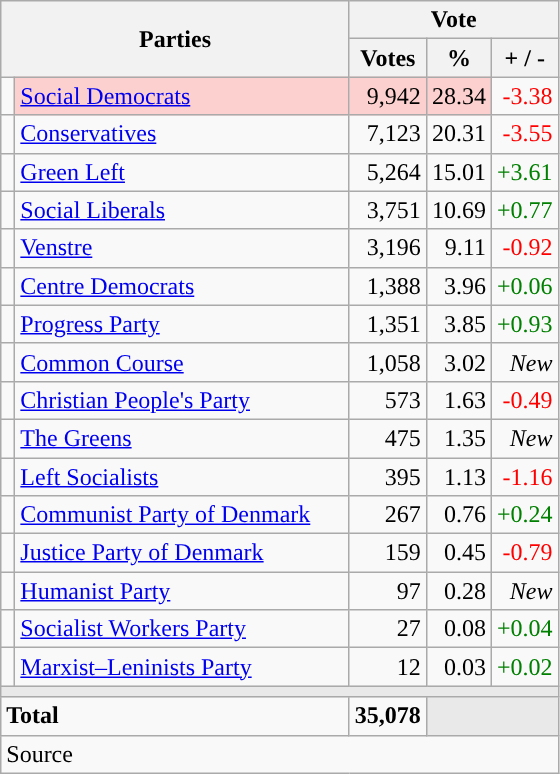<table class="wikitable" style="text-align:right;">
<tr>
<th style="text-align:centre;" rowspan="2" colspan="2" width="225">Parties</th>
<th colspan="3">Vote</th>
</tr>
<tr>
<th width="15">Votes</th>
<th width="15">%</th>
<th width="15">+ / -</th>
</tr>
<tr>
<td width="2" style="color:inherit;background:"></td>
<td bgcolor=#fbd0ce  align="left"><a href='#'>Social Democrats</a></td>
<td bgcolor=#fbd0ce>9,942</td>
<td bgcolor=#fbd0ce>28.34</td>
<td style=color:red;>-3.38</td>
</tr>
<tr>
<td width="2" style="color:inherit;background:"></td>
<td align="left"><a href='#'>Conservatives</a></td>
<td>7,123</td>
<td>20.31</td>
<td style=color:red;>-3.55</td>
</tr>
<tr>
<td width="2" style="color:inherit;background:"></td>
<td align="left"><a href='#'>Green Left</a></td>
<td>5,264</td>
<td>15.01</td>
<td style=color:green;>+3.61</td>
</tr>
<tr>
<td width="2" style="color:inherit;background:"></td>
<td align="left"><a href='#'>Social Liberals</a></td>
<td>3,751</td>
<td>10.69</td>
<td style=color:green;>+0.77</td>
</tr>
<tr>
<td width="2" style="color:inherit;background:"></td>
<td align="left"><a href='#'>Venstre</a></td>
<td>3,196</td>
<td>9.11</td>
<td style=color:red;>-0.92</td>
</tr>
<tr>
<td width="2" style="color:inherit;background:"></td>
<td align="left"><a href='#'>Centre Democrats</a></td>
<td>1,388</td>
<td>3.96</td>
<td style=color:green;>+0.06</td>
</tr>
<tr>
<td width="2" style="color:inherit;background:"></td>
<td align="left"><a href='#'>Progress Party</a></td>
<td>1,351</td>
<td>3.85</td>
<td style=color:green;>+0.93</td>
</tr>
<tr>
<td width="2" style="color:inherit;background:"></td>
<td align="left"><a href='#'>Common Course</a></td>
<td>1,058</td>
<td>3.02</td>
<td><em>New</em></td>
</tr>
<tr>
<td width="2" style="color:inherit;background:"></td>
<td align="left"><a href='#'>Christian People's Party</a></td>
<td>573</td>
<td>1.63</td>
<td style=color:red;>-0.49</td>
</tr>
<tr>
<td width="2" style="color:inherit;background:"></td>
<td align="left"><a href='#'>The Greens</a></td>
<td>475</td>
<td>1.35</td>
<td><em>New</em></td>
</tr>
<tr>
<td width="2" style="color:inherit;background:"></td>
<td align="left"><a href='#'>Left Socialists</a></td>
<td>395</td>
<td>1.13</td>
<td style=color:red;>-1.16</td>
</tr>
<tr>
<td width="2" style="color:inherit;background:"></td>
<td align="left"><a href='#'>Communist Party of Denmark</a></td>
<td>267</td>
<td>0.76</td>
<td style=color:green;>+0.24</td>
</tr>
<tr>
<td width="2" style="color:inherit;background:"></td>
<td align="left"><a href='#'>Justice Party of Denmark</a></td>
<td>159</td>
<td>0.45</td>
<td style=color:red;>-0.79</td>
</tr>
<tr>
<td width="2" style="color:inherit;background:"></td>
<td align="left"><a href='#'>Humanist Party</a></td>
<td>97</td>
<td>0.28</td>
<td><em>New</em></td>
</tr>
<tr>
<td width="2" style="color:inherit;background:"></td>
<td align="left"><a href='#'>Socialist Workers Party</a></td>
<td>27</td>
<td>0.08</td>
<td style=color:green;>+0.04</td>
</tr>
<tr>
<td width="2" style="color:inherit;background:"></td>
<td align="left"><a href='#'>Marxist–Leninists Party</a></td>
<td>12</td>
<td>0.03</td>
<td style=color:green;>+0.02</td>
</tr>
<tr>
<td colspan="7" bgcolor="#E9E9E9"></td>
</tr>
<tr>
<td align="left" colspan="2"><strong>Total</strong></td>
<td><strong>35,078</strong></td>
<td bgcolor="#E9E9E9" colspan="2"></td>
</tr>
<tr>
<td align="left" colspan="6">Source</td>
</tr>
</table>
